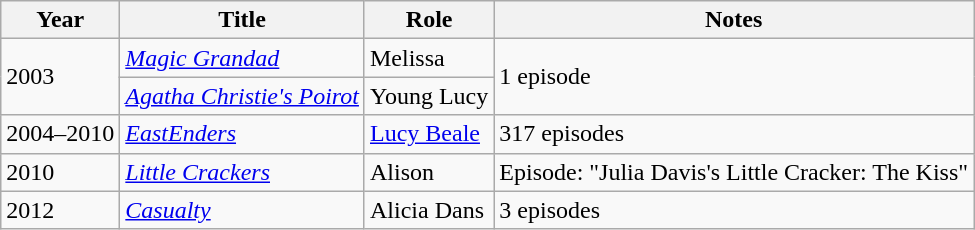<table class="wikitable">
<tr>
<th>Year</th>
<th>Title</th>
<th>Role</th>
<th>Notes</th>
</tr>
<tr>
<td rowspan="2">2003</td>
<td><em><a href='#'>Magic Grandad</a></em></td>
<td>Melissa</td>
<td rowspan="2">1 episode</td>
</tr>
<tr>
<td><em><a href='#'>Agatha Christie's Poirot</a></em></td>
<td>Young Lucy</td>
</tr>
<tr>
<td>2004–2010</td>
<td><em><a href='#'>EastEnders</a></em></td>
<td><a href='#'>Lucy Beale</a></td>
<td>317 episodes</td>
</tr>
<tr>
<td>2010</td>
<td><em><a href='#'>Little Crackers</a></em></td>
<td>Alison</td>
<td>Episode: "Julia Davis's Little Cracker: The Kiss"</td>
</tr>
<tr>
<td>2012</td>
<td><em><a href='#'>Casualty</a></em></td>
<td>Alicia Dans</td>
<td>3 episodes</td>
</tr>
</table>
